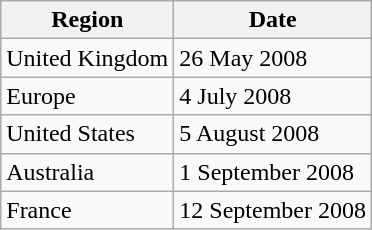<table class="wikitable">
<tr>
<th>Region</th>
<th>Date</th>
</tr>
<tr>
<td>United Kingdom</td>
<td>26 May 2008</td>
</tr>
<tr>
<td>Europe</td>
<td>4 July 2008</td>
</tr>
<tr>
<td>United States</td>
<td>5 August 2008</td>
</tr>
<tr>
<td>Australia</td>
<td>1 September 2008 </td>
</tr>
<tr>
<td>France</td>
<td>12 September 2008</td>
</tr>
</table>
